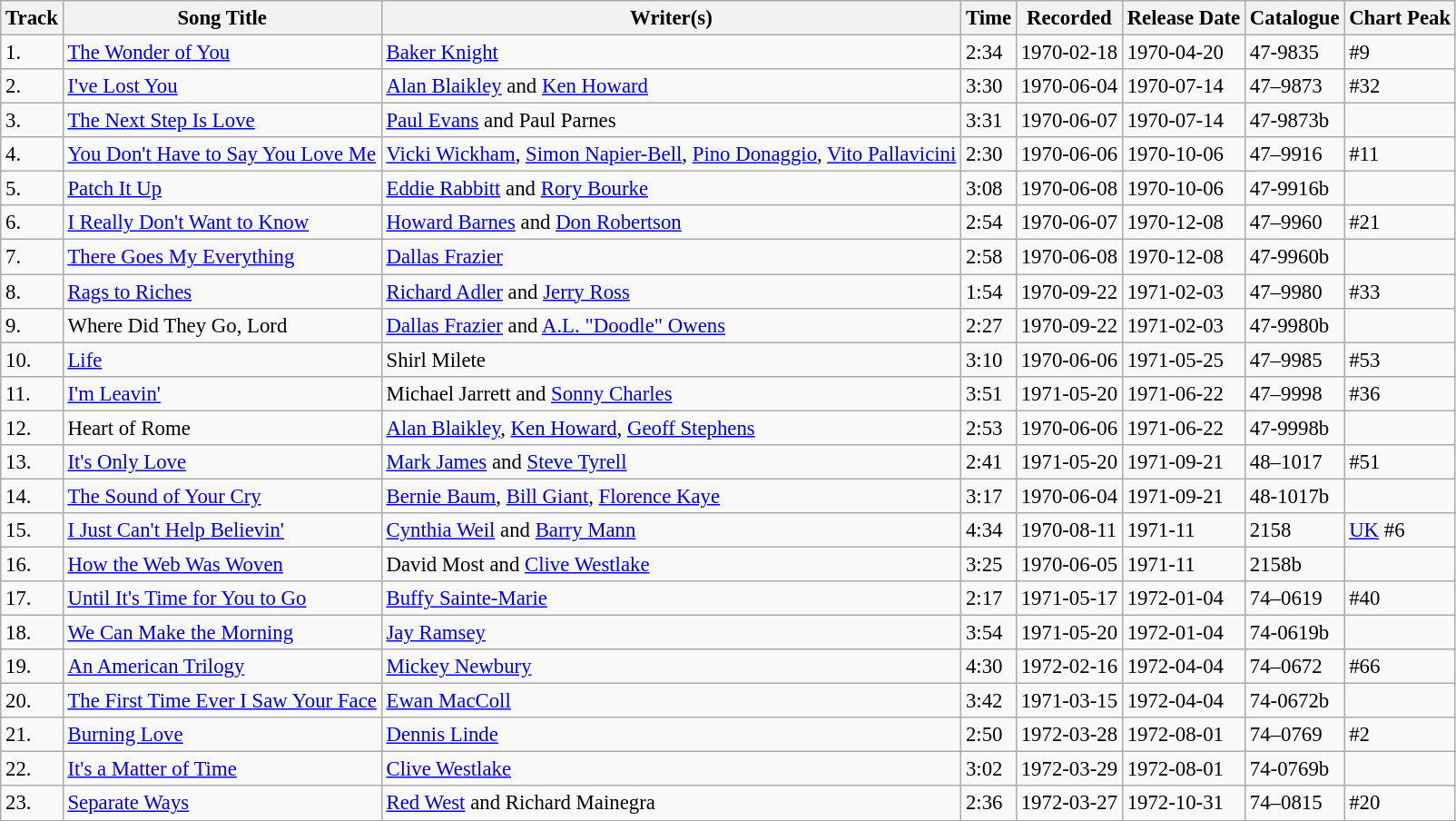<table class="wikitable" style="font-size:95%;">
<tr>
<th>Track</th>
<th>Song Title</th>
<th>Writer(s)</th>
<th>Time</th>
<th>Recorded</th>
<th>Release Date</th>
<th>Catalogue</th>
<th>Chart Peak</th>
</tr>
<tr>
<td>1.</td>
<td><a href='#'>The Wonder of You</a></td>
<td><a href='#'>Baker Knight</a></td>
<td>2:34</td>
<td>1970-02-18</td>
<td>1970-04-20</td>
<td>47-9835</td>
<td>#9</td>
</tr>
<tr>
<td>2.</td>
<td><a href='#'>I've Lost You</a></td>
<td><a href='#'>Alan Blaikley</a> and <a href='#'>Ken Howard</a></td>
<td>3:30</td>
<td>1970-06-04</td>
<td>1970-07-14</td>
<td>47–9873</td>
<td>#32</td>
</tr>
<tr>
<td>3.</td>
<td><a href='#'>The Next Step Is Love</a></td>
<td><a href='#'>Paul Evans</a> and Paul Parnes</td>
<td>3:31</td>
<td>1970-06-07</td>
<td>1970-07-14</td>
<td>47-9873b</td>
<td></td>
</tr>
<tr>
<td>4.</td>
<td><a href='#'>You Don't Have to Say You Love Me</a></td>
<td><a href='#'>Vicki Wickham</a>, <a href='#'>Simon Napier-Bell</a>, <a href='#'>Pino Donaggio</a>, <a href='#'>Vito Pallavicini</a></td>
<td>2:30</td>
<td>1970-06-06</td>
<td>1970-10-06</td>
<td>47–9916</td>
<td>#11</td>
</tr>
<tr>
<td>5.</td>
<td><a href='#'>Patch It Up</a></td>
<td><a href='#'>Eddie Rabbitt</a> and <a href='#'>Rory Bourke</a></td>
<td>3:08</td>
<td>1970-06-08</td>
<td>1970-10-06</td>
<td>47-9916b</td>
<td></td>
</tr>
<tr>
<td>6.</td>
<td><a href='#'>I Really Don't Want to Know</a></td>
<td><a href='#'>Howard Barnes</a> and <a href='#'>Don Robertson</a></td>
<td>2:54</td>
<td>1970-06-07</td>
<td>1970-12-08</td>
<td>47–9960</td>
<td>#21</td>
</tr>
<tr>
<td>7.</td>
<td><a href='#'>There Goes My Everything</a></td>
<td><a href='#'>Dallas Frazier</a></td>
<td>2:58</td>
<td>1970-06-08</td>
<td>1970-12-08</td>
<td>47-9960b</td>
<td></td>
</tr>
<tr>
<td>8.</td>
<td><a href='#'>Rags to Riches</a></td>
<td><a href='#'>Richard Adler</a> and <a href='#'>Jerry Ross</a></td>
<td>1:54</td>
<td>1970-09-22</td>
<td>1971-02-03</td>
<td>47–9980</td>
<td>#33</td>
</tr>
<tr>
<td>9.</td>
<td>Where Did They Go, Lord</td>
<td><a href='#'>Dallas Frazier</a> and <a href='#'>A.L. "Doodle" Owens</a></td>
<td>2:27</td>
<td>1970-09-22</td>
<td>1971-02-03</td>
<td>47-9980b</td>
<td></td>
</tr>
<tr>
<td>10.</td>
<td><a href='#'>Life</a></td>
<td>Shirl Milete</td>
<td>3:10</td>
<td>1970-06-06</td>
<td>1971-05-25</td>
<td>47–9985</td>
<td>#53</td>
</tr>
<tr>
<td>11.</td>
<td><a href='#'>I'm Leavin'</a></td>
<td>Michael Jarrett and <a href='#'>Sonny Charles</a></td>
<td>3:51</td>
<td>1971-05-20</td>
<td>1971-06-22</td>
<td>47–9998</td>
<td>#36</td>
</tr>
<tr>
<td>12.</td>
<td>Heart of Rome</td>
<td><a href='#'>Alan Blaikley</a>, <a href='#'>Ken Howard</a>, <a href='#'>Geoff Stephens</a></td>
<td>2:53</td>
<td>1970-06-06</td>
<td>1971-06-22</td>
<td>47-9998b</td>
<td></td>
</tr>
<tr>
<td>13.</td>
<td><a href='#'>It's Only Love</a></td>
<td><a href='#'>Mark James</a> and <a href='#'>Steve Tyrell</a></td>
<td>2:41</td>
<td>1971-05-20</td>
<td>1971-09-21</td>
<td>48–1017</td>
<td>#51</td>
</tr>
<tr>
<td>14.</td>
<td><a href='#'>The Sound of Your Cry</a></td>
<td><a href='#'>Bernie Baum</a>, <a href='#'>Bill Giant</a>, <a href='#'>Florence Kaye</a></td>
<td>3:17</td>
<td>1970-06-04</td>
<td>1971-09-21</td>
<td>48-1017b</td>
<td></td>
</tr>
<tr>
<td>15.</td>
<td><a href='#'>I Just Can't Help Believin'</a></td>
<td><a href='#'>Cynthia Weil</a> and <a href='#'>Barry Mann</a></td>
<td>4:34</td>
<td>1970-08-11</td>
<td>1971-11</td>
<td>2158</td>
<td><a href='#'>UK</a> #6</td>
</tr>
<tr>
<td>16.</td>
<td><a href='#'>How the Web Was Woven</a></td>
<td>David Most and <a href='#'>Clive Westlake</a></td>
<td>3:25</td>
<td>1970-06-05</td>
<td>1971-11</td>
<td>2158b</td>
<td></td>
</tr>
<tr>
<td>17.</td>
<td><a href='#'>Until It's Time for You to Go</a></td>
<td><a href='#'>Buffy Sainte-Marie</a></td>
<td>2:17</td>
<td>1971-05-17</td>
<td>1972-01-04</td>
<td>74–0619</td>
<td>#40</td>
</tr>
<tr>
<td>18.</td>
<td><a href='#'>We Can Make the Morning</a></td>
<td><a href='#'>Jay Ramsey</a></td>
<td>3:54</td>
<td>1971-05-20</td>
<td>1972-01-04</td>
<td>74-0619b</td>
<td></td>
</tr>
<tr>
<td>19.</td>
<td><a href='#'>An American Trilogy</a></td>
<td><a href='#'>Mickey Newbury</a></td>
<td>4:30</td>
<td>1972-02-16</td>
<td>1972-04-04</td>
<td>74–0672</td>
<td>#66</td>
</tr>
<tr>
<td>20.</td>
<td><a href='#'>The First Time Ever I Saw Your Face</a></td>
<td><a href='#'>Ewan MacColl</a></td>
<td>3:42</td>
<td>1971-03-15</td>
<td>1972-04-04</td>
<td>74-0672b</td>
<td></td>
</tr>
<tr>
<td>21.</td>
<td><a href='#'>Burning Love</a></td>
<td><a href='#'>Dennis Linde</a></td>
<td>2:50</td>
<td>1972-03-28</td>
<td>1972-08-01</td>
<td>74–0769</td>
<td>#2</td>
</tr>
<tr>
<td>22.</td>
<td><a href='#'>It's a Matter of Time</a></td>
<td><a href='#'>Clive Westlake</a></td>
<td>3:02</td>
<td>1972-03-29</td>
<td>1972-08-01</td>
<td>74-0769b</td>
<td></td>
</tr>
<tr>
<td>23.</td>
<td><a href='#'>Separate Ways</a></td>
<td><a href='#'>Red West</a> and Richard Mainegra</td>
<td>2:36</td>
<td>1972-03-27</td>
<td>1972-10-31</td>
<td>74–0815</td>
<td>#20</td>
</tr>
</table>
